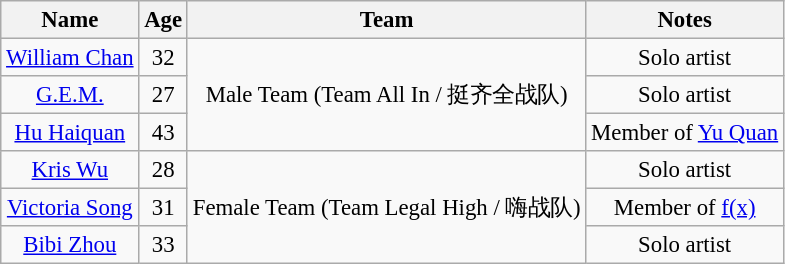<table class="wikitable" style="font-size:95%; text-align:center;">
<tr>
<th>Name</th>
<th>Age</th>
<th>Team</th>
<th>Notes</th>
</tr>
<tr>
<td><a href='#'>William Chan</a></td>
<td>32</td>
<td rowspan=3>Male Team (Team All In / 挺齐全战队)</td>
<td>Solo artist</td>
</tr>
<tr>
<td><a href='#'>G.E.M.</a></td>
<td>27</td>
<td>Solo artist</td>
</tr>
<tr>
<td><a href='#'>Hu Haiquan</a></td>
<td>43</td>
<td>Member of <a href='#'>Yu Quan</a></td>
</tr>
<tr>
<td><a href='#'>Kris Wu</a></td>
<td>28</td>
<td rowspan=3>Female Team (Team Legal High / 嗨战队)</td>
<td>Solo artist</td>
</tr>
<tr>
<td><a href='#'>Victoria Song</a></td>
<td>31</td>
<td>Member of <a href='#'>f(x)</a></td>
</tr>
<tr>
<td><a href='#'>Bibi Zhou</a></td>
<td>33</td>
<td>Solo artist</td>
</tr>
</table>
